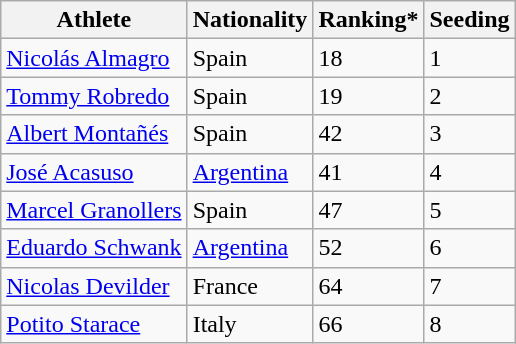<table class="wikitable" border="1">
<tr>
<th>Athlete</th>
<th>Nationality</th>
<th>Ranking*</th>
<th>Seeding</th>
</tr>
<tr>
<td><a href='#'>Nicolás Almagro</a></td>
<td> Spain</td>
<td>18</td>
<td>1</td>
</tr>
<tr>
<td><a href='#'>Tommy Robredo</a></td>
<td> Spain</td>
<td>19</td>
<td>2</td>
</tr>
<tr>
<td><a href='#'>Albert Montañés</a></td>
<td> Spain</td>
<td>42</td>
<td>3</td>
</tr>
<tr>
<td><a href='#'>José Acasuso</a></td>
<td> <a href='#'>Argentina</a></td>
<td>41</td>
<td>4</td>
</tr>
<tr>
<td><a href='#'>Marcel Granollers</a></td>
<td> Spain</td>
<td>47</td>
<td>5</td>
</tr>
<tr>
<td><a href='#'>Eduardo Schwank</a></td>
<td> <a href='#'>Argentina</a></td>
<td>52</td>
<td>6</td>
</tr>
<tr>
<td><a href='#'>Nicolas Devilder</a></td>
<td> France</td>
<td>64</td>
<td>7</td>
</tr>
<tr>
<td><a href='#'>Potito Starace</a></td>
<td> Italy</td>
<td>66</td>
<td>8</td>
</tr>
</table>
